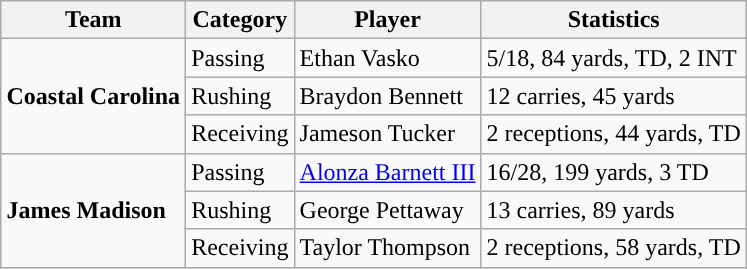<table class="wikitable" style="float: right;">
<tr>
<th>Team</th>
<th>Category</th>
<th>Player</th>
<th>Statistics</th>
</tr>
<tr>
<td rowspan=3><strong>Coastal Carolina</strong></td>
<td>Passing</td>
<td>Ethan Vasko</td>
<td>5/18, 84 yards, TD, 2 INT</td>
</tr>
<tr>
<td>Rushing</td>
<td>Braydon Bennett</td>
<td>12 carries, 45 yards</td>
</tr>
<tr>
<td>Receiving</td>
<td>Jameson Tucker</td>
<td>2 receptions, 44 yards, TD</td>
</tr>
<tr>
<td rowspan=3><strong>James Madison</strong></td>
<td>Passing</td>
<td><a href='#'>Alonza Barnett III</a></td>
<td>16/28, 199 yards, 3 TD</td>
</tr>
<tr>
<td>Rushing</td>
<td>George Pettaway</td>
<td>13 carries, 89 yards</td>
</tr>
<tr>
<td>Receiving</td>
<td>Taylor Thompson</td>
<td>2 receptions, 58 yards, TD</td>
</tr>
</table>
